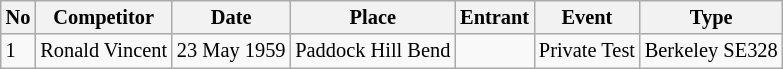<table class="wikitable" border="1" style="font-size: 85%;">
<tr>
<th>No</th>
<th>Competitor</th>
<th>Date</th>
<th>Place</th>
<th>Entrant</th>
<th>Event</th>
<th>Type</th>
</tr>
<tr>
<td>1</td>
<td>   Ronald Vincent</td>
<td>23 May 1959</td>
<td>Paddock Hill Bend</td>
<td></td>
<td>Private Test</td>
<td>Berkeley SE328</td>
</tr>
</table>
